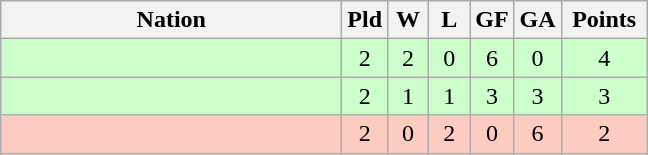<table class=wikitable style="text-align:center">
<tr>
<th width=220>Nation</th>
<th width=20>Pld</th>
<th width=20>W</th>
<th width=20>L</th>
<th width=20>GF</th>
<th width=20>GA</th>
<th width=50>Points</th>
</tr>
<tr bgcolor="#ccffcc">
<td align=left></td>
<td>2</td>
<td>2</td>
<td>0</td>
<td>6</td>
<td>0</td>
<td>4</td>
</tr>
<tr bgcolor="#ccffcc">
<td align=left></td>
<td>2</td>
<td>1</td>
<td>1</td>
<td>3</td>
<td>3</td>
<td>3</td>
</tr>
<tr bgcolor="#fcccc">
<td align=left></td>
<td>2</td>
<td>0</td>
<td>2</td>
<td>0</td>
<td>6</td>
<td>2</td>
</tr>
</table>
